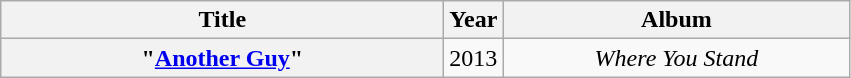<table class="wikitable plainrowheaders" style="text-align:center;">
<tr>
<th style="width:18em;">Title</th>
<th>Year</th>
<th style="width:14em;">Album</th>
</tr>
<tr>
<th scope="row">"<a href='#'>Another Guy</a>"</th>
<td>2013</td>
<td><em>Where You Stand</em></td>
</tr>
</table>
